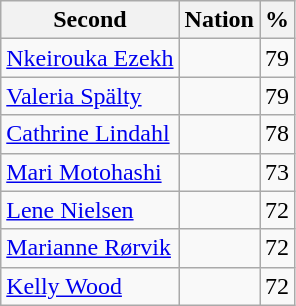<table class="wikitable">
<tr>
<th>Second</th>
<th>Nation</th>
<th>%</th>
</tr>
<tr>
<td><a href='#'>Nkeirouka Ezekh</a></td>
<td></td>
<td>79</td>
</tr>
<tr>
<td><a href='#'>Valeria Spälty</a></td>
<td></td>
<td>79</td>
</tr>
<tr>
<td><a href='#'>Cathrine Lindahl</a></td>
<td></td>
<td>78</td>
</tr>
<tr>
<td><a href='#'>Mari Motohashi</a></td>
<td></td>
<td>73</td>
</tr>
<tr>
<td><a href='#'>Lene Nielsen</a></td>
<td></td>
<td>72</td>
</tr>
<tr>
<td><a href='#'>Marianne Rørvik</a></td>
<td></td>
<td>72</td>
</tr>
<tr>
<td><a href='#'>Kelly Wood</a></td>
<td></td>
<td>72</td>
</tr>
</table>
